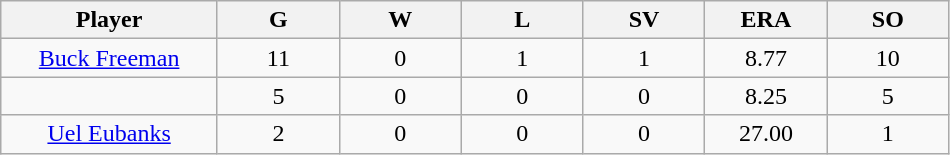<table class="wikitable sortable">
<tr>
<th bgcolor="#DDDDFF" width="16%">Player</th>
<th bgcolor="#DDDDFF" width="9%">G</th>
<th bgcolor="#DDDDFF" width="9%">W</th>
<th bgcolor="#DDDDFF" width="9%">L</th>
<th bgcolor="#DDDDFF" width="9%">SV</th>
<th bgcolor="#DDDDFF" width="9%">ERA</th>
<th bgcolor="#DDDDFF" width="9%">SO</th>
</tr>
<tr align="center">
<td><a href='#'>Buck Freeman</a></td>
<td>11</td>
<td>0</td>
<td>1</td>
<td>1</td>
<td>8.77</td>
<td>10</td>
</tr>
<tr align="center">
<td></td>
<td>5</td>
<td>0</td>
<td>0</td>
<td>0</td>
<td>8.25</td>
<td>5</td>
</tr>
<tr align="center">
<td><a href='#'>Uel Eubanks</a></td>
<td>2</td>
<td>0</td>
<td>0</td>
<td>0</td>
<td>27.00</td>
<td>1</td>
</tr>
</table>
